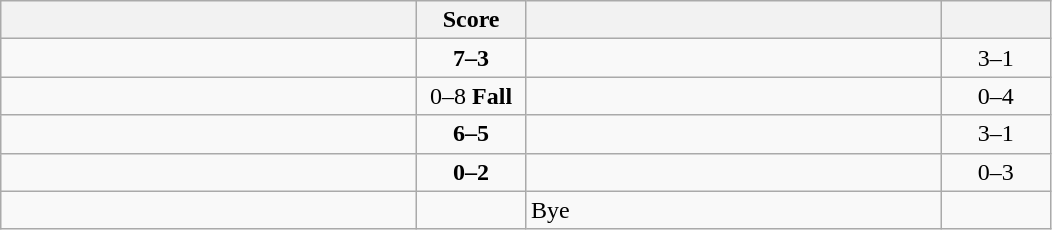<table class="wikitable" style="text-align: center; ">
<tr>
<th align="right" width="270"></th>
<th width="65">Score</th>
<th align="left" width="270"></th>
<th width="65"></th>
</tr>
<tr>
<td align="left"><strong></strong></td>
<td><strong>7–3</strong></td>
<td align="left"></td>
<td>3–1 <strong></strong></td>
</tr>
<tr>
<td align="left"></td>
<td>0–8 <strong>Fall</strong></td>
<td align="left"><strong></strong></td>
<td>0–4 <strong></strong></td>
</tr>
<tr>
<td align="left"><strong></strong></td>
<td><strong>6–5</strong></td>
<td align="left"></td>
<td>3–1 <strong></strong></td>
</tr>
<tr>
<td align="left"></td>
<td><strong>0–2</strong></td>
<td align="left"><strong></strong></td>
<td>0–3 <strong></strong></td>
</tr>
<tr>
<td align="left"><strong></strong></td>
<td></td>
<td align="left">Bye</td>
<td></td>
</tr>
</table>
